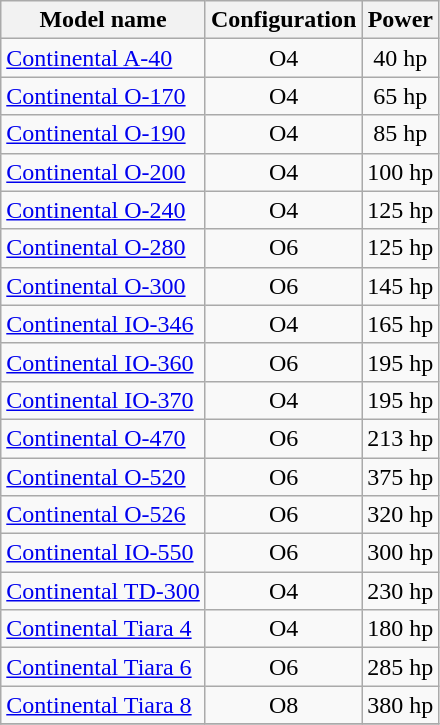<table class="wikitable sortable">
<tr>
<th>Model name</th>
<th>Configuration</th>
<th>Power</th>
</tr>
<tr>
<td align=left><a href='#'>Continental A-40</a></td>
<td align=center>O4</td>
<td align=center>40 hp</td>
</tr>
<tr>
<td align=left><a href='#'>Continental O-170</a></td>
<td align=center>O4</td>
<td align=center>65 hp</td>
</tr>
<tr>
<td align=left><a href='#'>Continental O-190</a></td>
<td align=center>O4</td>
<td align=center>85 hp</td>
</tr>
<tr>
<td align=left><a href='#'>Continental O-200</a></td>
<td align=center>O4</td>
<td align=center>100 hp</td>
</tr>
<tr>
<td align=left><a href='#'>Continental O-240</a></td>
<td align=center>O4</td>
<td align=center>125 hp</td>
</tr>
<tr>
<td align=left><a href='#'>Continental O-280</a></td>
<td align=center>O6</td>
<td align=center>125 hp</td>
</tr>
<tr>
<td align=left><a href='#'>Continental O-300</a></td>
<td align=center>O6</td>
<td align=center>145 hp</td>
</tr>
<tr>
<td align=left><a href='#'>Continental IO-346</a></td>
<td align=center>O4</td>
<td align=center>165 hp</td>
</tr>
<tr>
<td align=left><a href='#'>Continental IO-360</a></td>
<td align=center>O6</td>
<td align=center>195 hp</td>
</tr>
<tr>
<td align=left><a href='#'>Continental IO-370</a></td>
<td align=center>O4</td>
<td align=center>195 hp</td>
</tr>
<tr>
<td align=left><a href='#'>Continental O-470</a></td>
<td align=center>O6</td>
<td align=center>213 hp</td>
</tr>
<tr>
<td align=left><a href='#'>Continental O-520</a></td>
<td align=center>O6</td>
<td align=center>375 hp</td>
</tr>
<tr>
<td align=left><a href='#'>Continental O-526</a></td>
<td align=center>O6</td>
<td align=center>320 hp</td>
</tr>
<tr>
<td align=left><a href='#'>Continental IO-550</a></td>
<td align=center>O6</td>
<td align=center>300 hp</td>
</tr>
<tr>
<td align=left><a href='#'>Continental TD-300</a></td>
<td align=center>O4</td>
<td align=center>230 hp</td>
</tr>
<tr>
<td align=left><a href='#'>Continental Tiara 4</a></td>
<td align=center>O4</td>
<td align=center>180 hp</td>
</tr>
<tr>
<td align=left><a href='#'>Continental Tiara 6</a></td>
<td align=center>O6</td>
<td align=center>285 hp</td>
</tr>
<tr>
<td align=left><a href='#'>Continental Tiara 8</a></td>
<td align=center>O8</td>
<td align=center>380 hp</td>
</tr>
<tr>
</tr>
</table>
